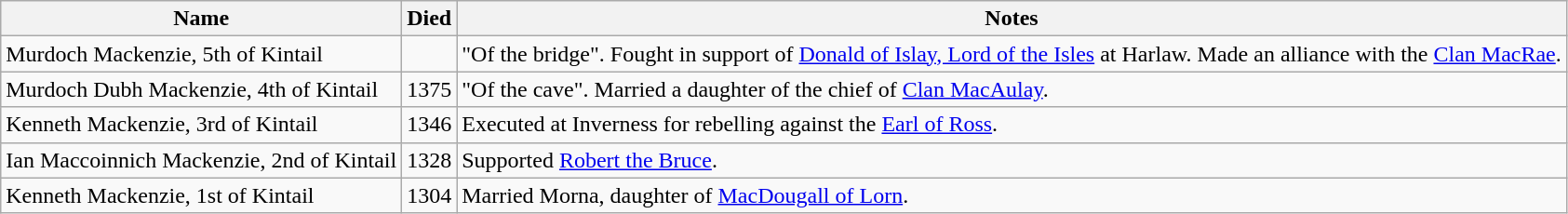<table class="wikitable">
<tr>
<th>Name</th>
<th>Died</th>
<th>Notes</th>
</tr>
<tr>
<td>Murdoch Mackenzie, 5th of Kintail</td>
<td></td>
<td>"Of the bridge". Fought in support of <a href='#'>Donald of Islay, Lord of the Isles</a> at Harlaw. Made an alliance with the <a href='#'>Clan MacRae</a>.</td>
</tr>
<tr>
<td>Murdoch Dubh Mackenzie, 4th of Kintail</td>
<td>1375</td>
<td>"Of the cave". Married a daughter of the chief of <a href='#'>Clan MacAulay</a>.</td>
</tr>
<tr>
<td>Kenneth Mackenzie, 3rd of Kintail</td>
<td>1346</td>
<td>Executed at Inverness for rebelling against the <a href='#'>Earl of Ross</a>.</td>
</tr>
<tr>
<td>Ian Maccoinnich Mackenzie, 2nd of Kintail</td>
<td>1328</td>
<td>Supported <a href='#'>Robert the Bruce</a>.</td>
</tr>
<tr>
<td>Kenneth Mackenzie, 1st of Kintail</td>
<td>1304</td>
<td>Married Morna, daughter of <a href='#'>MacDougall of Lorn</a>.</td>
</tr>
</table>
